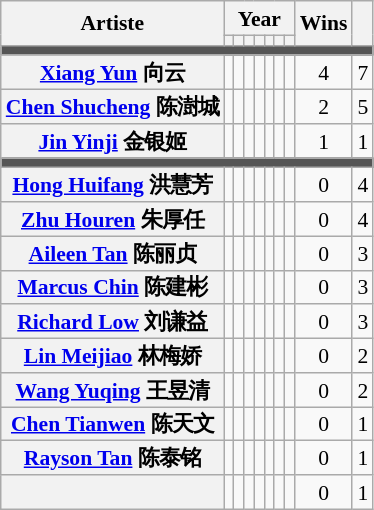<table class="wikitable" style="text-align:center; font-size:90%; line-height:16px; ">
<tr>
<th rowspan=2>Artiste</th>
<th colspan=7>Year</th>
<th rowspan=2>Wins</th>
<th rowspan=2></th>
</tr>
<tr>
<th></th>
<th></th>
<th></th>
<th></th>
<th></th>
<th></th>
<th></th>
</tr>
<tr>
<td colspan="10" style="background:#555"></td>
</tr>
<tr>
<th><a href='#'>Xiang Yun</a> 向云</th>
<td></td>
<td></td>
<td></td>
<td></td>
<td></td>
<td></td>
<td></td>
<td>4</td>
<td>7</td>
</tr>
<tr>
<th><a href='#'>Chen Shucheng</a> 陈澍城</th>
<td></td>
<td></td>
<td></td>
<td></td>
<td></td>
<td></td>
<td></td>
<td>2</td>
<td>5</td>
</tr>
<tr>
<th><a href='#'>Jin Yinji</a> 金银姬</th>
<td></td>
<td></td>
<td></td>
<td></td>
<td></td>
<td></td>
<td></td>
<td>1</td>
<td>1</td>
</tr>
<tr>
<td colspan="10" style="background:#555"></td>
</tr>
<tr>
<th><a href='#'>Hong Huifang</a> 洪慧芳</th>
<td></td>
<td></td>
<td></td>
<td></td>
<td></td>
<td></td>
<td></td>
<td>0</td>
<td>4</td>
</tr>
<tr>
<th><a href='#'>Zhu Houren</a> 朱厚任</th>
<td></td>
<td></td>
<td></td>
<td></td>
<td></td>
<td></td>
<td></td>
<td>0</td>
<td>4</td>
</tr>
<tr>
<th><a href='#'>Aileen Tan</a> 陈丽贞</th>
<td></td>
<td></td>
<td></td>
<td></td>
<td></td>
<td></td>
<td></td>
<td>0</td>
<td>3</td>
</tr>
<tr>
<th><a href='#'>Marcus Chin</a> 陈建彬</th>
<td></td>
<td></td>
<td></td>
<td></td>
<td></td>
<td></td>
<td></td>
<td>0</td>
<td>3</td>
</tr>
<tr>
<th><a href='#'>Richard Low</a> 刘谦益</th>
<td></td>
<td></td>
<td></td>
<td></td>
<td></td>
<td></td>
<td></td>
<td>0</td>
<td>3</td>
</tr>
<tr>
<th><a href='#'>Lin Meijiao</a> 林梅娇</th>
<td></td>
<td></td>
<td></td>
<td></td>
<td></td>
<td></td>
<td></td>
<td>0</td>
<td>2</td>
</tr>
<tr>
<th><a href='#'>Wang Yuqing</a> 王昱清</th>
<td></td>
<td></td>
<td></td>
<td></td>
<td></td>
<td></td>
<td></td>
<td>0</td>
<td>2</td>
</tr>
<tr>
<th><a href='#'>Chen Tianwen</a> 陈天文</th>
<td></td>
<td></td>
<td></td>
<td></td>
<td></td>
<td></td>
<td></td>
<td>0</td>
<td>1</td>
</tr>
<tr>
<th><a href='#'>Rayson Tan</a> 陈泰铭</th>
<td></td>
<td></td>
<td></td>
<td></td>
<td></td>
<td></td>
<td></td>
<td>0</td>
<td>1</td>
</tr>
<tr>
<th></th>
<td></td>
<td></td>
<td></td>
<td></td>
<td></td>
<td></td>
<td></td>
<td>0</td>
<td>1</td>
</tr>
</table>
